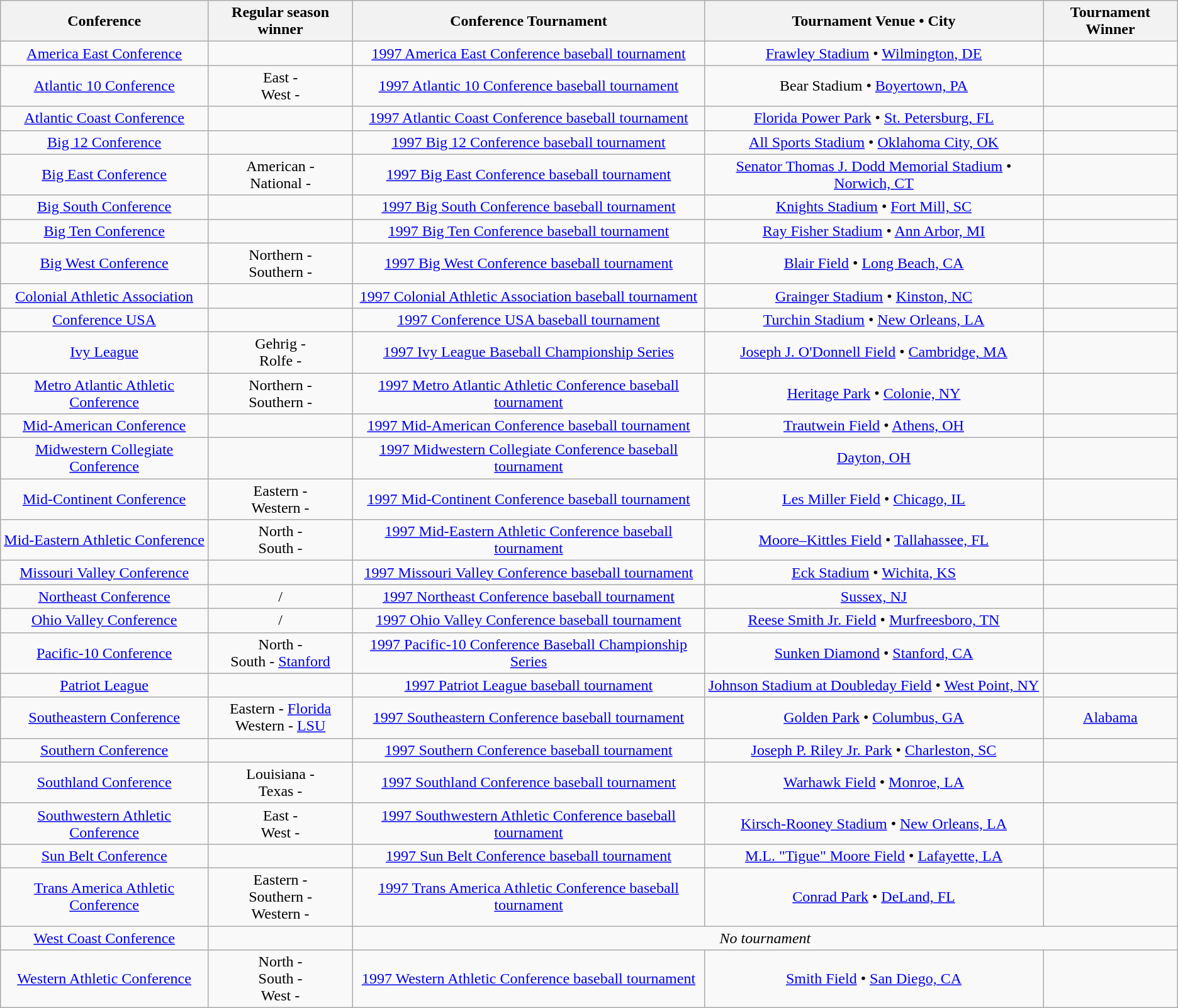<table class="wikitable" style="text-align:center;">
<tr>
<th>Conference</th>
<th>Regular season winner</th>
<th>Conference Tournament</th>
<th>Tournament Venue • City</th>
<th>Tournament Winner</th>
</tr>
<tr>
<td><a href='#'>America East Conference</a></td>
<td></td>
<td><a href='#'>1997 America East Conference baseball tournament</a></td>
<td><a href='#'>Frawley Stadium</a> • <a href='#'>Wilmington, DE</a></td>
<td></td>
</tr>
<tr>
<td><a href='#'>Atlantic 10 Conference</a></td>
<td>East - <br>West - </td>
<td><a href='#'>1997 Atlantic 10 Conference baseball tournament</a></td>
<td>Bear Stadium • <a href='#'>Boyertown, PA</a></td>
<td></td>
</tr>
<tr>
<td><a href='#'>Atlantic Coast Conference</a></td>
<td></td>
<td><a href='#'>1997 Atlantic Coast Conference baseball tournament</a></td>
<td><a href='#'>Florida Power Park</a> • <a href='#'>St. Petersburg, FL</a></td>
<td></td>
</tr>
<tr>
<td><a href='#'>Big 12 Conference</a></td>
<td></td>
<td><a href='#'>1997 Big 12 Conference baseball tournament</a></td>
<td><a href='#'>All Sports Stadium</a> • <a href='#'>Oklahoma City, OK</a></td>
<td></td>
</tr>
<tr>
<td><a href='#'>Big East Conference</a></td>
<td>American - <br>National - </td>
<td><a href='#'>1997 Big East Conference baseball tournament</a></td>
<td><a href='#'>Senator Thomas J. Dodd Memorial Stadium</a> • <a href='#'>Norwich, CT</a></td>
<td></td>
</tr>
<tr>
<td><a href='#'>Big South Conference</a></td>
<td></td>
<td><a href='#'>1997 Big South Conference baseball tournament</a></td>
<td><a href='#'>Knights Stadium</a> • <a href='#'>Fort Mill, SC</a></td>
<td></td>
</tr>
<tr>
<td><a href='#'>Big Ten Conference</a></td>
<td></td>
<td><a href='#'>1997 Big Ten Conference baseball tournament</a></td>
<td><a href='#'>Ray Fisher Stadium</a> • <a href='#'>Ann Arbor, MI</a></td>
<td></td>
</tr>
<tr>
<td><a href='#'>Big West Conference</a></td>
<td>Northern - <br>Southern - </td>
<td><a href='#'>1997 Big West Conference baseball tournament</a></td>
<td><a href='#'>Blair Field</a> • <a href='#'>Long Beach, CA</a></td>
<td></td>
</tr>
<tr>
<td><a href='#'>Colonial Athletic Association</a></td>
<td></td>
<td><a href='#'>1997 Colonial Athletic Association baseball tournament</a></td>
<td><a href='#'>Grainger Stadium</a> • <a href='#'>Kinston, NC</a></td>
<td></td>
</tr>
<tr>
<td><a href='#'>Conference USA</a></td>
<td></td>
<td><a href='#'>1997 Conference USA baseball tournament</a></td>
<td><a href='#'>Turchin Stadium</a> • <a href='#'>New Orleans, LA</a></td>
<td></td>
</tr>
<tr>
<td><a href='#'>Ivy League</a></td>
<td>Gehrig - <br>Rolfe - </td>
<td><a href='#'>1997 Ivy League Baseball Championship Series</a></td>
<td><a href='#'>Joseph J. O'Donnell Field</a> • <a href='#'>Cambridge, MA</a></td>
<td></td>
</tr>
<tr>
<td><a href='#'>Metro Atlantic Athletic Conference</a></td>
<td>Northern - <br>Southern - </td>
<td><a href='#'>1997 Metro Atlantic Athletic Conference baseball tournament</a></td>
<td><a href='#'>Heritage Park</a> • <a href='#'>Colonie, NY</a></td>
<td></td>
</tr>
<tr>
<td><a href='#'>Mid-American Conference</a></td>
<td></td>
<td><a href='#'>1997 Mid-American Conference baseball tournament</a></td>
<td><a href='#'>Trautwein Field</a> • <a href='#'>Athens, OH</a></td>
<td></td>
</tr>
<tr>
<td><a href='#'>Midwestern Collegiate Conference</a></td>
<td></td>
<td><a href='#'>1997 Midwestern Collegiate Conference baseball tournament</a></td>
<td><a href='#'>Dayton, OH</a></td>
<td></td>
</tr>
<tr>
<td><a href='#'>Mid-Continent Conference</a></td>
<td>Eastern - <br>Western - </td>
<td><a href='#'>1997 Mid-Continent Conference baseball tournament</a></td>
<td><a href='#'>Les Miller Field</a> • <a href='#'>Chicago, IL</a></td>
<td></td>
</tr>
<tr>
<td><a href='#'>Mid-Eastern Athletic Conference</a></td>
<td>North - <br>South - </td>
<td><a href='#'>1997 Mid-Eastern Athletic Conference baseball tournament</a></td>
<td><a href='#'>Moore–Kittles Field</a> • <a href='#'>Tallahassee, FL</a></td>
<td></td>
</tr>
<tr>
<td><a href='#'>Missouri Valley Conference</a></td>
<td></td>
<td><a href='#'>1997 Missouri Valley Conference baseball tournament</a></td>
<td><a href='#'>Eck Stadium</a> • <a href='#'>Wichita, KS</a></td>
<td></td>
</tr>
<tr>
<td><a href='#'>Northeast Conference</a></td>
<td>/</td>
<td><a href='#'>1997 Northeast Conference baseball tournament</a></td>
<td><a href='#'>Sussex, NJ</a></td>
<td></td>
</tr>
<tr>
<td><a href='#'>Ohio Valley Conference</a></td>
<td>/</td>
<td><a href='#'>1997 Ohio Valley Conference baseball tournament</a></td>
<td><a href='#'>Reese Smith Jr. Field</a> • <a href='#'>Murfreesboro, TN</a></td>
<td></td>
</tr>
<tr>
<td><a href='#'>Pacific-10 Conference</a></td>
<td>North - <br>South - <a href='#'>Stanford</a></td>
<td><a href='#'>1997 Pacific-10 Conference Baseball Championship Series</a></td>
<td><a href='#'>Sunken Diamond</a> • <a href='#'>Stanford, CA</a></td>
<td></td>
</tr>
<tr>
<td><a href='#'>Patriot League</a></td>
<td></td>
<td><a href='#'>1997 Patriot League baseball tournament</a></td>
<td><a href='#'>Johnson Stadium at Doubleday Field</a> • <a href='#'>West Point, NY</a></td>
<td></td>
</tr>
<tr>
<td><a href='#'>Southeastern Conference</a></td>
<td>Eastern - <a href='#'>Florida</a><br>Western - <a href='#'>LSU</a></td>
<td><a href='#'>1997 Southeastern Conference baseball tournament</a></td>
<td><a href='#'>Golden Park</a> • <a href='#'>Columbus, GA</a></td>
<td><a href='#'>Alabama</a></td>
</tr>
<tr>
<td><a href='#'>Southern Conference</a></td>
<td><br></td>
<td><a href='#'>1997 Southern Conference baseball tournament</a></td>
<td><a href='#'>Joseph P. Riley Jr. Park</a> • <a href='#'>Charleston, SC</a></td>
<td></td>
</tr>
<tr>
<td><a href='#'>Southland Conference</a></td>
<td>Louisiana - <br>Texas - </td>
<td><a href='#'>1997 Southland Conference baseball tournament</a></td>
<td><a href='#'>Warhawk Field</a> • <a href='#'>Monroe, LA</a></td>
<td></td>
</tr>
<tr>
<td><a href='#'>Southwestern Athletic Conference</a></td>
<td>East - <br>West - </td>
<td><a href='#'>1997 Southwestern Athletic Conference baseball tournament</a></td>
<td><a href='#'>Kirsch-Rooney Stadium</a> • <a href='#'>New Orleans, LA</a></td>
<td></td>
</tr>
<tr>
<td><a href='#'>Sun Belt Conference</a></td>
<td></td>
<td><a href='#'>1997 Sun Belt Conference baseball tournament</a></td>
<td><a href='#'>M.L. "Tigue" Moore Field</a> • <a href='#'>Lafayette, LA</a></td>
<td></td>
</tr>
<tr>
<td><a href='#'>Trans America Athletic Conference</a></td>
<td>Eastern - <br>Southern - <br>Western - </td>
<td><a href='#'>1997 Trans America Athletic Conference baseball tournament</a></td>
<td><a href='#'>Conrad Park</a> • <a href='#'>DeLand, FL</a></td>
<td></td>
</tr>
<tr>
<td><a href='#'>West Coast Conference</a></td>
<td></td>
<td colspan=3><em>No tournament</em></td>
</tr>
<tr>
<td><a href='#'>Western Athletic Conference</a></td>
<td>North - <br>South - <br>West - </td>
<td><a href='#'>1997 Western Athletic Conference baseball tournament</a></td>
<td><a href='#'>Smith Field</a>  • <a href='#'>San Diego, CA</a></td>
<td></td>
</tr>
</table>
